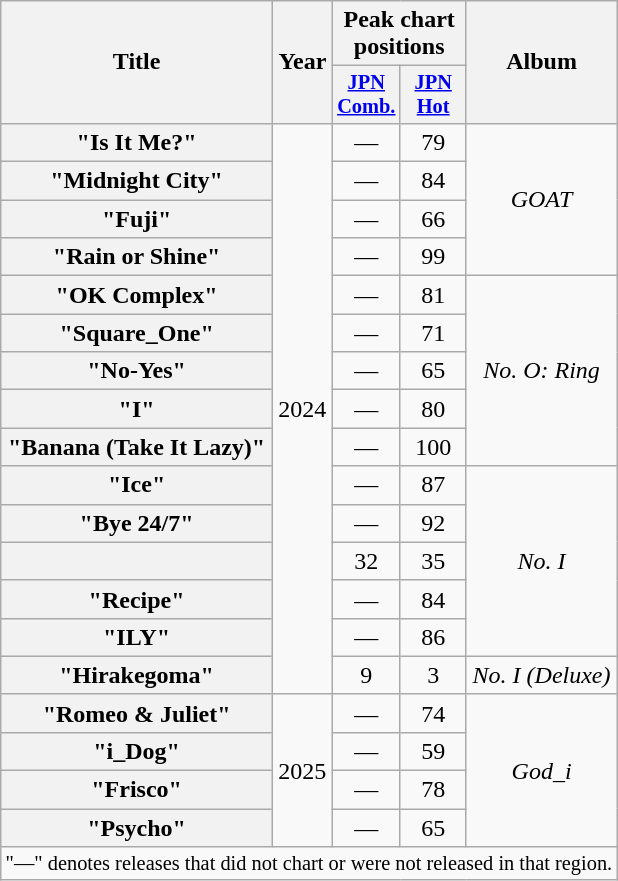<table class="wikitable plainrowheaders" style="text-align:center">
<tr>
<th scope="col" rowspan="2">Title</th>
<th scope="col" rowspan="2">Year</th>
<th scope="col" colspan="2">Peak chart positions</th>
<th scope="col" rowspan="2">Album</th>
</tr>
<tr>
<th scope="col" style="width:2.75em;font-size:85%;"><a href='#'>JPN<br>Comb.</a><br></th>
<th scope="col" style="width:2.75em;font-size:85%;"><a href='#'>JPN<br>Hot</a><br></th>
</tr>
<tr>
<th scope="row">"Is It Me?"</th>
<td rowspan="15">2024</td>
<td>—</td>
<td>79</td>
<td rowspan="4"><em>GOAT</em></td>
</tr>
<tr>
<th scope="row">"Midnight City"</th>
<td>—</td>
<td>84</td>
</tr>
<tr>
<th scope="row">"Fuji"</th>
<td>—</td>
<td>66</td>
</tr>
<tr>
<th scope="row">"Rain or Shine"</th>
<td>—</td>
<td>99</td>
</tr>
<tr>
<th scope="row">"OK Complex"</th>
<td>—</td>
<td>81</td>
<td rowspan="5"><em>No. O: Ring</em></td>
</tr>
<tr>
<th scope="row">"Square_One"</th>
<td>—</td>
<td>71</td>
</tr>
<tr>
<th scope="row">"No-Yes"</th>
<td>—</td>
<td>65</td>
</tr>
<tr>
<th scope="row">"I"</th>
<td>—</td>
<td>80</td>
</tr>
<tr>
<th scope="row">"Banana (Take It Lazy)"</th>
<td>—</td>
<td>100</td>
</tr>
<tr>
<th scope="row">"Ice"</th>
<td>—</td>
<td>87</td>
<td rowspan="5"><em>No. I</em></td>
</tr>
<tr>
<th scope="row">"Bye 24/7"</th>
<td>—</td>
<td>92</td>
</tr>
<tr>
<th scope="row"></th>
<td>32</td>
<td>35</td>
</tr>
<tr>
<th scope="row">"Recipe"</th>
<td>—</td>
<td>84</td>
</tr>
<tr>
<th scope="row">"ILY"</th>
<td>—</td>
<td>86</td>
</tr>
<tr>
<th scope="row">"Hirakegoma"</th>
<td>9</td>
<td>3</td>
<td><em>No. I (Deluxe)</em></td>
</tr>
<tr>
<th scope="row">"Romeo & Juliet"</th>
<td rowspan="4">2025</td>
<td>—</td>
<td>74</td>
<td rowspan="4"><em>God_i</em></td>
</tr>
<tr>
<th scope="row">"i_Dog"</th>
<td>—</td>
<td>59</td>
</tr>
<tr>
<th scope="row">"Frisco"</th>
<td>—</td>
<td>78</td>
</tr>
<tr>
<th scope="row">"Psycho"</th>
<td>—</td>
<td>65</td>
</tr>
<tr>
<td colspan="5" style="font-size:85%">"—" denotes releases that did not chart or were not released in that region.</td>
</tr>
</table>
